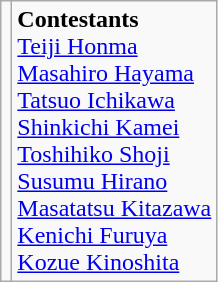<table class="wikitable" style="text-align:center">
<tr>
<td></td>
<td align=left><strong>Contestants</strong><br> <a href='#'>Teiji Honma</a> <br> <a href='#'>Masahiro Hayama</a> <br> <a href='#'>Tatsuo Ichikawa</a> <br> <a href='#'>Shinkichi Kamei</a> <br> <a href='#'>Toshihiko Shoji</a> <br> <a href='#'>Susumu Hirano</a> <br> <a href='#'>Masatatsu Kitazawa</a> <br> <a href='#'>Kenichi Furuya</a> <br> <a href='#'>Kozue Kinoshita</a></td>
</tr>
</table>
